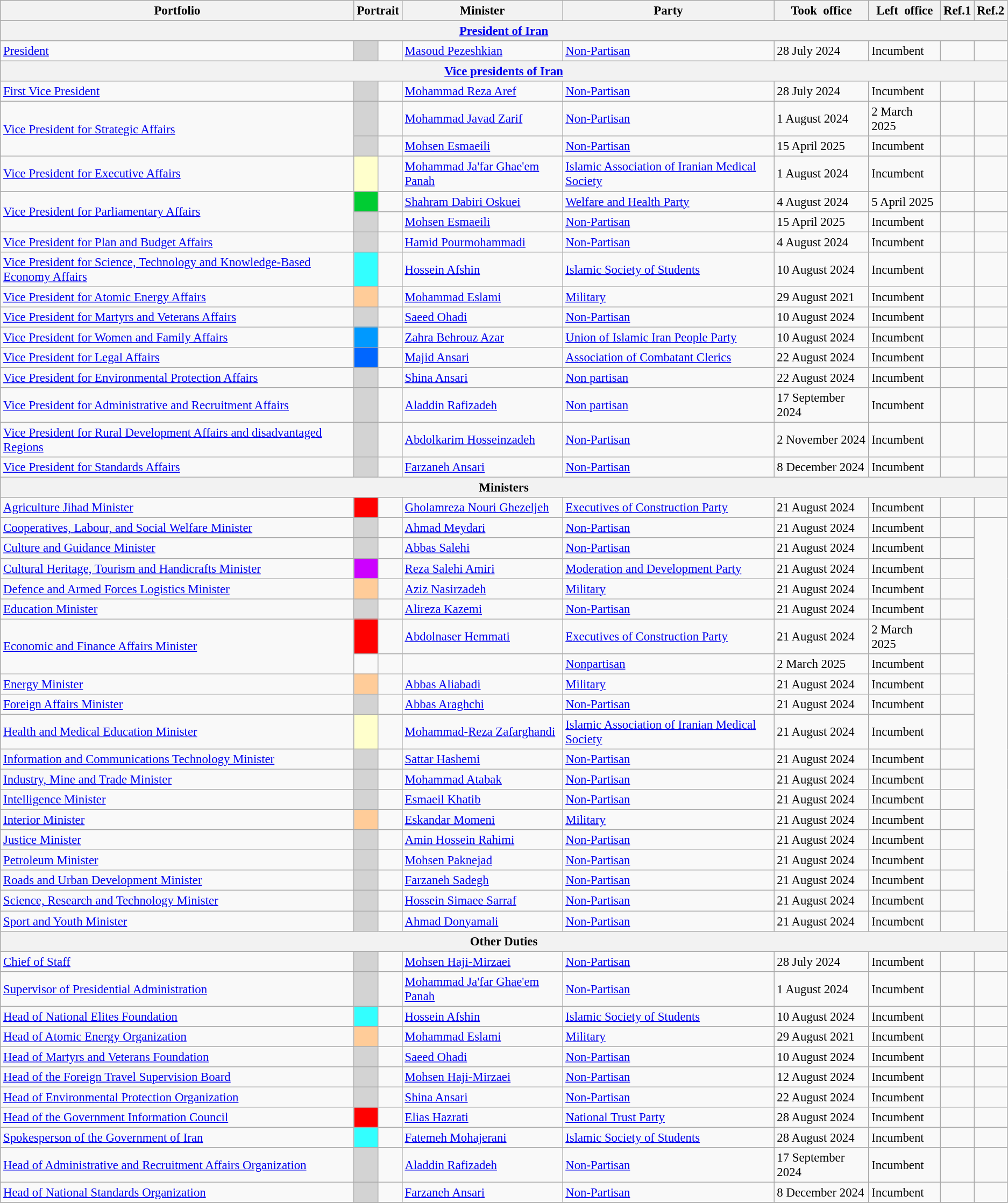<table class="wikitable sortable sticky-header-multi" style="font-size:95%; ">
<tr>
<th>Portfolio</th>
<th colspan="2">Portrait</th>
<th>Minister</th>
<th>Party</th>
<th>Took office</th>
<th>Left office</th>
<th>Ref.1</th>
<th>Ref.2</th>
</tr>
<tr>
<th colspan="9"><a href='#'>President of Iran</a></th>
</tr>
<tr>
<td><a href='#'>President</a></td>
<td style="background:#D3D3D3;"></td>
<td></td>
<td><a href='#'>Masoud Pezeshkian</a></td>
<td><a href='#'>Non-Partisan</a></td>
<td>28 July 2024</td>
<td>Incumbent</td>
<td></td>
<td></td>
</tr>
<tr>
<th colspan="14"><a href='#'>Vice presidents of Iran</a></th>
</tr>
<tr>
<td><a href='#'>First Vice President</a></td>
<td style="background:#D3D3D3;"></td>
<td></td>
<td><a href='#'>Mohammad Reza Aref</a></td>
<td><a href='#'>Non-Partisan</a></td>
<td>28 July 2024</td>
<td>Incumbent</td>
<td></td>
<td></td>
</tr>
<tr>
<td rowspan="2"><a href='#'>Vice President for Strategic Affairs</a></td>
<td style="background:#D3D3D3;"></td>
<td></td>
<td><a href='#'>Mohammad Javad Zarif</a></td>
<td><a href='#'>Non-Partisan</a></td>
<td>1 August 2024</td>
<td>2 March 2025</td>
<td></td>
<td></td>
</tr>
<tr>
<td style="background:#D3D3D3;"></td>
<td></td>
<td><a href='#'>Mohsen Esmaeili</a></td>
<td><a href='#'>Non-Partisan</a></td>
<td>15 April 2025</td>
<td>Incumbent</td>
<td></td>
<td></td>
</tr>
<tr>
<td><a href='#'>Vice President for Executive Affairs</a></td>
<td style="background:#FFC;"></td>
<td></td>
<td><a href='#'>Mohammad Ja'far Ghae'em Panah</a></td>
<td><a href='#'>Islamic Association of Iranian Medical Society</a></td>
<td>1 August 2024</td>
<td>Incumbent</td>
<td></td>
<td></td>
</tr>
<tr>
<td rowspan="2"><a href='#'>Vice President for Parliamentary Affairs</a></td>
<td style="background:#0C3;"></td>
<td></td>
<td><a href='#'>Shahram Dabiri Oskuei</a></td>
<td><a href='#'>Welfare and Health Party</a></td>
<td>4 August 2024</td>
<td>5 April 2025</td>
<td></td>
<td></td>
</tr>
<tr>
<td style="background:#D3D3D3;"></td>
<td></td>
<td><a href='#'>Mohsen Esmaeili</a></td>
<td><a href='#'>Non-Partisan</a></td>
<td>15 April 2025</td>
<td>Incumbent</td>
<td></td>
<td></td>
</tr>
<tr>
<td><a href='#'>Vice President for Plan and Budget Affairs</a></td>
<td style="background:#D3D3D3;"></td>
<td></td>
<td><a href='#'>Hamid Pourmohammadi</a></td>
<td><a href='#'>Non-Partisan</a></td>
<td>4 August 2024</td>
<td>Incumbent</td>
<td></td>
<td></td>
</tr>
<tr>
<td><a href='#'>Vice President for Science, Technology and Knowledge-Based Economy Affairs</a></td>
<td style="background:#3FF;"></td>
<td></td>
<td><a href='#'>Hossein Afshin</a></td>
<td><a href='#'>Islamic Society of Students</a></td>
<td>10 August 2024</td>
<td>Incumbent</td>
<td></td>
<td></td>
</tr>
<tr>
<td><a href='#'>Vice President for Atomic Energy Affairs</a></td>
<td style="background:#FC9;"></td>
<td></td>
<td><a href='#'>Mohammad Eslami</a></td>
<td><a href='#'>Military</a></td>
<td>29 August 2021</td>
<td>Incumbent</td>
<td></td>
<td></td>
</tr>
<tr>
<td><a href='#'>Vice President for Martyrs and Veterans Affairs</a></td>
<td style="background:#D3D3D3;"></td>
<td></td>
<td><a href='#'>Saeed Ohadi</a></td>
<td><a href='#'>Non-Partisan</a></td>
<td>10 August 2024</td>
<td>Incumbent</td>
<td></td>
<td></td>
</tr>
<tr>
<td><a href='#'>Vice President for Women and Family Affairs</a></td>
<td style="background:#09F;"></td>
<td></td>
<td><a href='#'>Zahra Behrouz Azar</a></td>
<td><a href='#'>Union of Islamic Iran People Party</a></td>
<td>10 August 2024</td>
<td>Incumbent</td>
<td></td>
<td></td>
</tr>
<tr>
<td><a href='#'>Vice President for Legal Affairs</a></td>
<td style="background:#06F;"></td>
<td></td>
<td><a href='#'>Majid Ansari</a></td>
<td><a href='#'>Association of Combatant Clerics</a></td>
<td>22 August 2024</td>
<td>Incumbent</td>
<td></td>
<td></td>
</tr>
<tr>
<td><a href='#'>Vice President for Environmental Protection Affairs</a></td>
<td style="background:#D3D3D3;"></td>
<td><br></td>
<td><a href='#'>Shina Ansari</a></td>
<td><a href='#'>Non partisan</a></td>
<td>22 August 2024</td>
<td>Incumbent</td>
<td></td>
<td></td>
</tr>
<tr>
<td><a href='#'>Vice President for Administrative and Recruitment Affairs</a></td>
<td style="background:#D3D3D3;"></td>
<td></td>
<td><a href='#'>Aladdin Rafizadeh</a></td>
<td><a href='#'>Non partisan</a></td>
<td>17 September 2024</td>
<td>Incumbent</td>
<td></td>
<td></td>
</tr>
<tr>
<td><a href='#'>Vice President for Rural Development Affairs and disadvantaged Regions</a></td>
<td style="background:#D3D3D3;"></td>
<td></td>
<td><a href='#'>Abdolkarim Hosseinzadeh</a></td>
<td><a href='#'>Non-Partisan</a></td>
<td>2 November 2024</td>
<td>Incumbent</td>
<td></td>
<td></td>
</tr>
<tr>
<td><a href='#'>Vice President for Standards Affairs</a></td>
<td style="background:#D3D3D3;"></td>
<td></td>
<td><a href='#'>Farzaneh Ansari</a></td>
<td><a href='#'>Non-Partisan</a></td>
<td>8 December 2024</td>
<td>Incumbent</td>
<td></td>
<td></td>
</tr>
<tr>
<th colspan="9">Ministers</th>
</tr>
<tr>
<td><a href='#'>Agriculture Jihad Minister</a></td>
<td style="background:#F00;"></td>
<td></td>
<td><a href='#'>Gholamreza Nouri Ghezeljeh</a></td>
<td><a href='#'>Executives of Construction Party</a></td>
<td>21 August 2024</td>
<td>Incumbent</td>
<td></td>
<td></td>
</tr>
<tr>
<td><a href='#'>Cooperatives, Labour, and Social Welfare Minister</a></td>
<td style="background:#D3D3D3;"></td>
<td></td>
<td><a href='#'>Ahmad Meydari</a></td>
<td><a href='#'>Non-Partisan</a></td>
<td>21 August 2024</td>
<td>Incumbent</td>
<td></td>
<td rowspan="19"></td>
</tr>
<tr>
<td><a href='#'>Culture and Guidance Minister</a></td>
<td style="background:#D3D3D3;"></td>
<td><br></td>
<td><a href='#'>Abbas Salehi</a></td>
<td><a href='#'>Non-Partisan</a></td>
<td>21 August 2024</td>
<td>Incumbent</td>
<td></td>
</tr>
<tr>
<td><a href='#'>Cultural Heritage, Tourism and Handicrafts Minister</a></td>
<td style="background:#C0F;"></td>
<td><br></td>
<td><a href='#'>Reza Salehi Amiri</a></td>
<td><a href='#'>Moderation and Development Party</a></td>
<td>21 August 2024</td>
<td>Incumbent</td>
<td></td>
</tr>
<tr>
<td><a href='#'>Defence and Armed Forces Logistics Minister</a></td>
<td style="background:#FC9;"></td>
<td><br></td>
<td><a href='#'>Aziz Nasirzadeh</a></td>
<td><a href='#'>Military</a></td>
<td>21 August 2024</td>
<td>Incumbent</td>
<td></td>
</tr>
<tr>
<td><a href='#'>Education Minister</a></td>
<td style="background:#D3D3D3;"></td>
<td></td>
<td><a href='#'>Alireza Kazemi</a></td>
<td><a href='#'>Non-Partisan</a></td>
<td>21 August 2024</td>
<td>Incumbent</td>
<td></td>
</tr>
<tr>
<td rowspan="2"><a href='#'>Economic and Finance Affairs Minister</a></td>
<td style="background:#F00;"></td>
<td><br></td>
<td><a href='#'>Abdolnaser Hemmati</a></td>
<td><a href='#'>Executives of Construction Party</a></td>
<td>21 August 2024</td>
<td>2 March 2025</td>
<td></td>
</tr>
<tr>
<td></td>
<td></td>
<td></td>
<td><a href='#'>Nonpartisan</a></td>
<td>2 March 2025</td>
<td>Incumbent</td>
<td></td>
</tr>
<tr>
<td><a href='#'>Energy Minister</a></td>
<td style="background:#FC9;"></td>
<td></td>
<td><a href='#'>Abbas Aliabadi</a></td>
<td><a href='#'>Military</a></td>
<td>21 August 2024</td>
<td>Incumbent</td>
<td></td>
</tr>
<tr>
<td><a href='#'>Foreign Affairs Minister</a></td>
<td style="background:#D3D3D3;"></td>
<td><br></td>
<td><a href='#'>Abbas Araghchi</a></td>
<td><a href='#'>Non-Partisan</a></td>
<td>21 August 2024</td>
<td>Incumbent</td>
<td></td>
</tr>
<tr>
<td><a href='#'>Health and Medical Education Minister</a></td>
<td style="background:#FFC;"></td>
<td></td>
<td><a href='#'>Mohammad-Reza Zafarghandi</a></td>
<td><a href='#'>Islamic Association of Iranian Medical Society</a></td>
<td>21 August 2024</td>
<td>Incumbent</td>
<td></td>
</tr>
<tr>
<td><a href='#'>Information and Communications Technology Minister</a></td>
<td style="background:#D3D3D3;"></td>
<td><br></td>
<td><a href='#'>Sattar Hashemi</a></td>
<td><a href='#'>Non-Partisan</a></td>
<td>21 August 2024</td>
<td>Incumbent</td>
<td></td>
</tr>
<tr>
<td><a href='#'>Industry, Mine and Trade Minister</a></td>
<td style="background:#D3D3D3;"></td>
<td></td>
<td><a href='#'>Mohammad Atabak</a></td>
<td><a href='#'>Non-Partisan</a></td>
<td>21 August 2024</td>
<td>Incumbent</td>
<td></td>
</tr>
<tr>
<td><a href='#'>Intelligence Minister</a></td>
<td style="background:#D3D3D3;"></td>
<td><br></td>
<td><a href='#'>Esmaeil Khatib</a></td>
<td><a href='#'>Non-Partisan</a></td>
<td>21 August 2024</td>
<td>Incumbent</td>
<td></td>
</tr>
<tr>
<td><a href='#'>Interior Minister</a></td>
<td style="background:#FC9;"></td>
<td><br></td>
<td><a href='#'>Eskandar Momeni</a></td>
<td><a href='#'>Military</a></td>
<td>21 August 2024</td>
<td>Incumbent</td>
<td></td>
</tr>
<tr>
<td><a href='#'>Justice Minister</a></td>
<td style="background:#D3D3D3;"></td>
<td><br></td>
<td><a href='#'>Amin Hossein Rahimi</a></td>
<td><a href='#'>Non-Partisan</a></td>
<td>21 August 2024</td>
<td>Incumbent</td>
<td></td>
</tr>
<tr>
<td><a href='#'>Petroleum Minister</a></td>
<td style="background:#D3D3D3;"></td>
<td><br></td>
<td><a href='#'>Mohsen Paknejad</a></td>
<td><a href='#'>Non-Partisan</a></td>
<td>21 August 2024</td>
<td>Incumbent</td>
<td></td>
</tr>
<tr>
<td><a href='#'>Roads and Urban Development Minister</a></td>
<td style="background:#D3D3D3;"></td>
<td><br></td>
<td><a href='#'>Farzaneh Sadegh</a></td>
<td><a href='#'>Non-Partisan</a></td>
<td>21 August 2024</td>
<td>Incumbent</td>
<td></td>
</tr>
<tr>
<td><a href='#'>Science, Research and Technology Minister</a></td>
<td style="background:#D3D3D3;"></td>
<td></td>
<td><a href='#'>Hossein Simaee Sarraf</a></td>
<td><a href='#'>Non-Partisan</a></td>
<td>21 August 2024</td>
<td>Incumbent</td>
<td></td>
</tr>
<tr>
<td><a href='#'>Sport and Youth Minister</a></td>
<td style="background:#D3D3D3;"></td>
<td></td>
<td><a href='#'>Ahmad Donyamali</a></td>
<td><a href='#'>Non-Partisan</a></td>
<td>21 August 2024</td>
<td>Incumbent</td>
<td></td>
</tr>
<tr>
<th colspan="9">Other Duties</th>
</tr>
<tr>
<td><a href='#'>Chief of Staff</a></td>
<td style="background:#D3D3D3;"></td>
<td></td>
<td><a href='#'>Mohsen Haji-Mirzaei</a></td>
<td><a href='#'>Non-Partisan</a></td>
<td>28 July 2024</td>
<td>Incumbent</td>
<td></td>
<td></td>
</tr>
<tr>
<td><a href='#'>Supervisor of Presidential Administration</a></td>
<td style="background:#D3D3D3;"></td>
<td></td>
<td><a href='#'>Mohammad Ja'far Ghae'em Panah</a></td>
<td><a href='#'>Non-Partisan</a></td>
<td>1 August 2024</td>
<td>Incumbent</td>
<td></td>
<td></td>
</tr>
<tr>
<td><a href='#'>Head of National Elites Foundation</a></td>
<td style="background:#3FF;"></td>
<td></td>
<td><a href='#'>Hossein Afshin</a></td>
<td><a href='#'>Islamic Society of Students</a></td>
<td>10 August 2024</td>
<td>Incumbent</td>
<td></td>
<td></td>
</tr>
<tr>
<td><a href='#'>Head of Atomic Energy Organization</a></td>
<td style="background:#FC9;"></td>
<td></td>
<td><a href='#'>Mohammad Eslami</a></td>
<td><a href='#'>Military</a></td>
<td>29 August 2021</td>
<td>Incumbent</td>
<td></td>
<td></td>
</tr>
<tr>
<td><a href='#'>Head of Martyrs and Veterans Foundation</a></td>
<td style="background:#D3D3D3;"></td>
<td></td>
<td><a href='#'>Saeed Ohadi</a></td>
<td><a href='#'>Non-Partisan</a></td>
<td>10 August 2024</td>
<td>Incumbent</td>
<td></td>
<td></td>
</tr>
<tr>
<td><a href='#'>Head of the Foreign Travel Supervision Board</a></td>
<td style="background:#D3D3D3;"></td>
<td></td>
<td><a href='#'>Mohsen Haji-Mirzaei</a></td>
<td><a href='#'>Non-Partisan</a></td>
<td>12 August 2024</td>
<td>Incumbent</td>
<td></td>
<td></td>
</tr>
<tr>
<td><a href='#'>Head of Environmental Protection Organization</a></td>
<td style="background:#D3D3D3;"></td>
<td><br></td>
<td><a href='#'>Shina Ansari</a></td>
<td><a href='#'>Non-Partisan</a></td>
<td>22 August 2024</td>
<td>Incumbent</td>
<td></td>
<td></td>
</tr>
<tr>
<td><a href='#'>Head of the Government Information Council</a></td>
<td style="background:#F00;"></td>
<td></td>
<td><a href='#'>Elias Hazrati</a></td>
<td><a href='#'>National Trust Party</a></td>
<td>28 August 2024</td>
<td>Incumbent</td>
<td></td>
<td></td>
</tr>
<tr>
<td><a href='#'>Spokesperson of the Government of Iran</a></td>
<td style="background:#3FF;"></td>
<td></td>
<td><a href='#'>Fatemeh Mohajerani</a></td>
<td><a href='#'>Islamic Society of Students</a></td>
<td>28 August 2024</td>
<td>Incumbent</td>
<td></td>
<td></td>
</tr>
<tr>
<td><a href='#'>Head of Administrative and Recruitment Affairs Organization</a></td>
<td style="background:#D3D3D3;"></td>
<td></td>
<td><a href='#'>Aladdin Rafizadeh</a></td>
<td><a href='#'>Non-Partisan</a></td>
<td>17 September 2024</td>
<td>Incumbent</td>
<td></td>
<td></td>
</tr>
<tr>
<td><a href='#'>Head of National Standards Organization</a></td>
<td style="background:#D3D3D3;"></td>
<td></td>
<td><a href='#'>Farzaneh Ansari</a></td>
<td><a href='#'>Non-Partisan</a></td>
<td>8 December 2024</td>
<td>Incumbent</td>
<td></td>
<td></td>
</tr>
<tr>
</tr>
</table>
